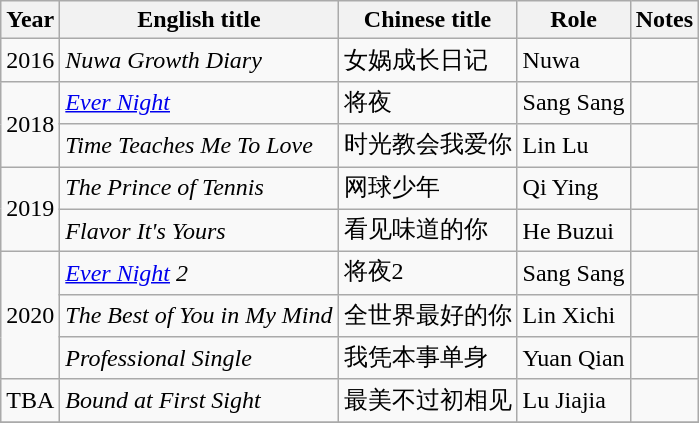<table class="wikitable">
<tr>
<th>Year</th>
<th>English title</th>
<th>Chinese title</th>
<th>Role</th>
<th>Notes</th>
</tr>
<tr>
<td>2016</td>
<td><em>Nuwa Growth Diary</em></td>
<td>女娲成长日记</td>
<td>Nuwa</td>
<td></td>
</tr>
<tr>
<td rowspan=2>2018</td>
<td><em><a href='#'>Ever Night</a></em></td>
<td>将夜</td>
<td>Sang Sang</td>
<td></td>
</tr>
<tr>
<td><em>Time Teaches Me To Love  </em></td>
<td>时光教会我爱你</td>
<td>Lin Lu</td>
<td></td>
</tr>
<tr>
<td rowspan=2>2019</td>
<td><em>The Prince of Tennis </em></td>
<td>网球少年</td>
<td>Qi Ying</td>
<td></td>
</tr>
<tr>
<td><em>Flavor It's Yours</em></td>
<td>看见味道的你</td>
<td>He Buzui</td>
<td></td>
</tr>
<tr>
<td rowspan=3>2020</td>
<td><em><a href='#'>Ever Night</a> 2</em></td>
<td>将夜2</td>
<td>Sang Sang</td>
<td></td>
</tr>
<tr>
<td><em>The Best of You in My Mind </em></td>
<td>全世界最好的你</td>
<td>Lin Xichi</td>
<td></td>
</tr>
<tr>
<td><em>Professional Single</em></td>
<td>我凭本事单身</td>
<td>Yuan Qian</td>
<td></td>
</tr>
<tr>
<td rowspan=1>TBA</td>
<td><em>Bound at First Sight</em></td>
<td>最美不过初相见</td>
<td>Lu Jiajia</td>
<td></td>
</tr>
<tr>
</tr>
</table>
